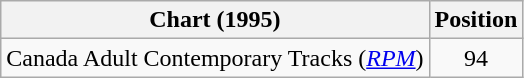<table class="wikitable sortable">
<tr>
<th scope="col">Chart (1995)</th>
<th scope="col">Position</th>
</tr>
<tr>
<td>Canada Adult Contemporary Tracks (<em><a href='#'>RPM</a></em>)</td>
<td align="center">94</td>
</tr>
</table>
